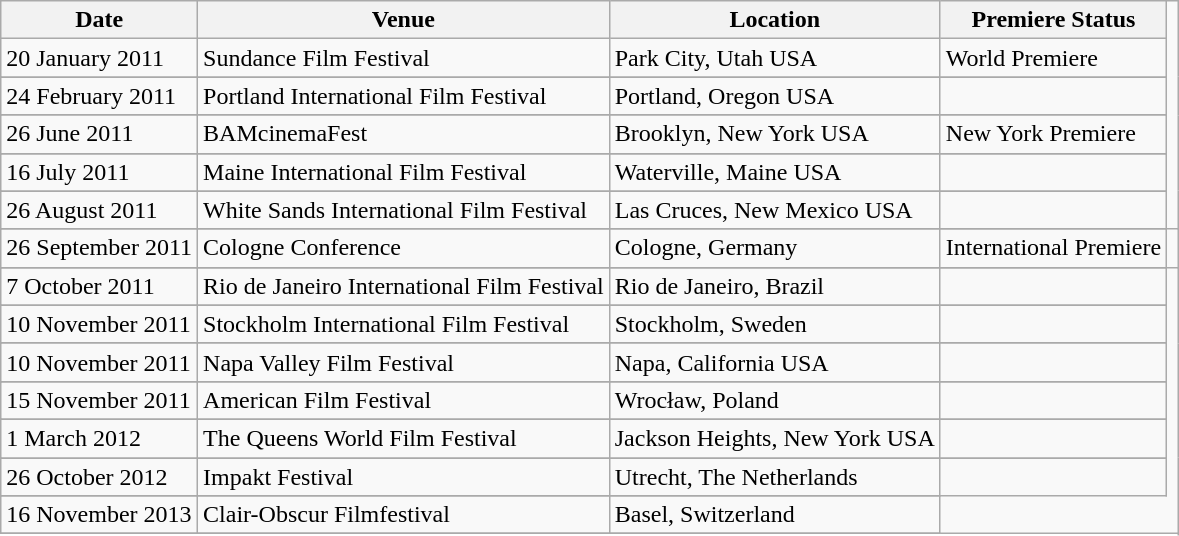<table class="wikitable">
<tr>
<th>Date</th>
<th>Venue</th>
<th>Location</th>
<th>Premiere Status</th>
</tr>
<tr>
<td>20 January 2011</td>
<td>Sundance Film Festival</td>
<td>Park City, Utah USA</td>
<td>World Premiere</td>
</tr>
<tr>
</tr>
<tr>
<td>24 February 2011</td>
<td>Portland International Film Festival</td>
<td>Portland, Oregon USA</td>
<td></td>
</tr>
<tr>
</tr>
<tr>
<td>26 June 2011</td>
<td>BAMcinemaFest</td>
<td>Brooklyn, New York USA</td>
<td>New York Premiere</td>
</tr>
<tr>
</tr>
<tr>
<td>16 July 2011</td>
<td>Maine International Film Festival</td>
<td>Waterville, Maine USA</td>
<td></td>
</tr>
<tr>
</tr>
<tr>
<td>26 August 2011</td>
<td>White Sands International Film Festival</td>
<td>Las Cruces, New Mexico USA</td>
<td></td>
</tr>
<tr>
</tr>
<tr>
<td>26 September 2011</td>
<td>Cologne Conference</td>
<td>Cologne, Germany</td>
<td>International Premiere</td>
<td></td>
</tr>
<tr>
</tr>
<tr>
<td>7 October 2011</td>
<td>Rio de Janeiro International Film Festival</td>
<td>Rio de Janeiro, Brazil</td>
<td></td>
</tr>
<tr>
</tr>
<tr>
<td>10 November 2011</td>
<td>Stockholm International Film Festival</td>
<td>Stockholm, Sweden</td>
<td></td>
</tr>
<tr>
</tr>
<tr>
<td>10 November 2011</td>
<td>Napa Valley Film Festival</td>
<td>Napa, California USA</td>
<td></td>
</tr>
<tr>
</tr>
<tr>
<td>15 November 2011</td>
<td>American Film Festival</td>
<td>Wrocław, Poland</td>
<td></td>
</tr>
<tr>
</tr>
<tr>
<td>1 March 2012</td>
<td>The Queens World Film Festival</td>
<td>Jackson Heights, New York USA</td>
<td></td>
</tr>
<tr>
</tr>
<tr>
<td>26 October 2012</td>
<td>Impakt Festival</td>
<td>Utrecht, The Netherlands</td>
<td></td>
</tr>
<tr>
</tr>
<tr>
<td>16 November 2013</td>
<td>Clair-Obscur Filmfestival</td>
<td>Basel, Switzerland</td>
</tr>
<tr>
</tr>
</table>
